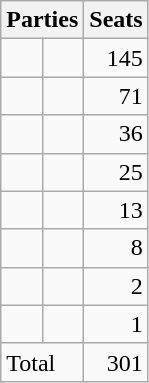<table class="wikitable" style="text-align:left;">
<tr>
<th colspan="2" style="text-align:left;">Parties</th>
<th>Seats</th>
</tr>
<tr>
<td></td>
<td></td>
<td style="text-align:right;">145</td>
</tr>
<tr>
<td></td>
<td></td>
<td style="text-align:right;">71</td>
</tr>
<tr>
<td></td>
<td></td>
<td style="text-align:right;">36</td>
</tr>
<tr>
<td></td>
<td></td>
<td style="text-align:right;">25</td>
</tr>
<tr>
<td></td>
<td></td>
<td style="text-align:right;">13</td>
</tr>
<tr>
<td></td>
<td></td>
<td style="text-align:right;">8</td>
</tr>
<tr>
<td></td>
<td></td>
<td style="text-align:right;">2</td>
</tr>
<tr>
<td></td>
<td></td>
<td style="text-align:right;">1</td>
</tr>
<tr>
<td colspan="2" style="text-align:left;">Total</td>
<td style="text-align:right;">301</td>
</tr>
</table>
